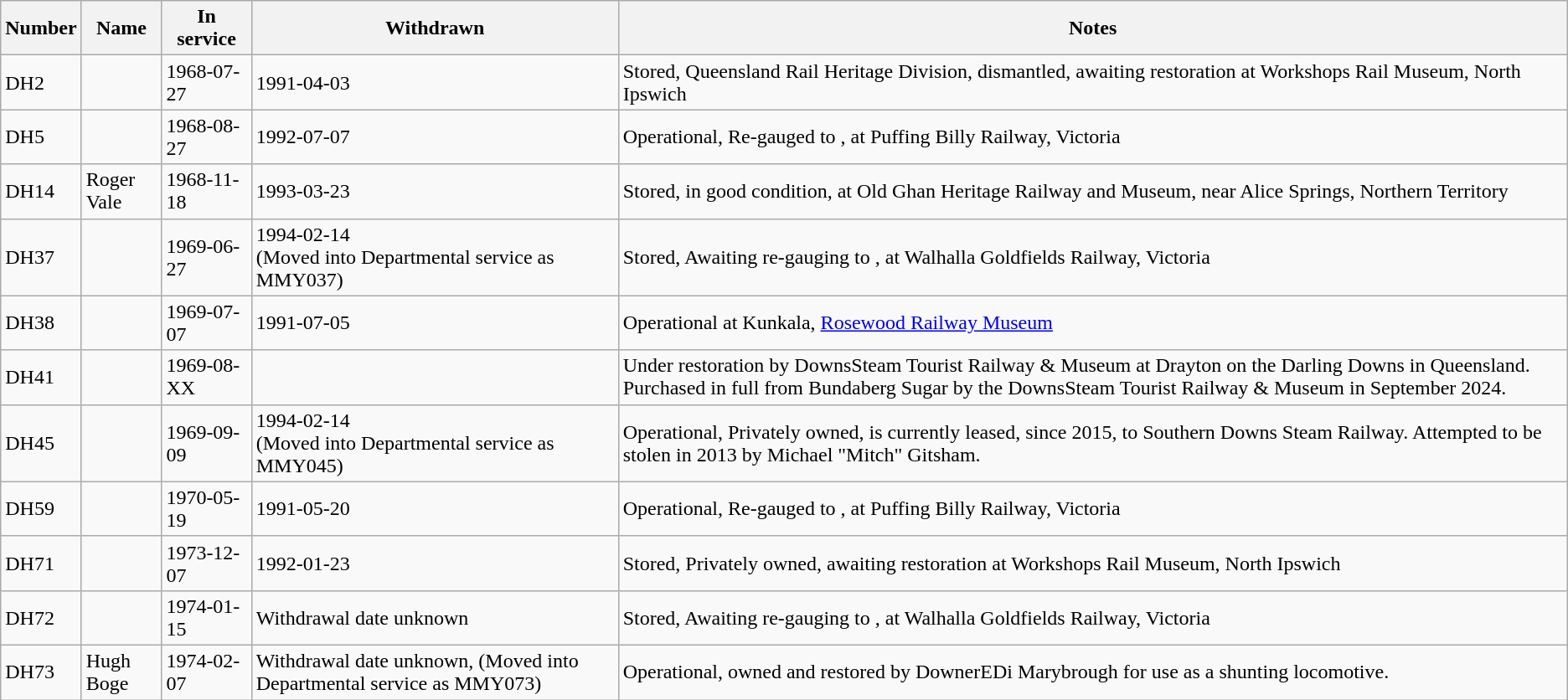<table class="wikitable sortable">
<tr>
<th>Number</th>
<th>Name</th>
<th>In service</th>
<th>Withdrawn</th>
<th>Notes</th>
</tr>
<tr>
<td>DH2</td>
<td></td>
<td>1968-07-27</td>
<td>1991-04-03</td>
<td>Stored, Queensland Rail Heritage Division, dismantled, awaiting restoration at Workshops Rail Museum, North Ipswich</td>
</tr>
<tr>
<td>DH5</td>
<td></td>
<td>1968-08-27</td>
<td>1992-07-07</td>
<td>Operational, Re-gauged to , at Puffing Billy Railway, Victoria</td>
</tr>
<tr>
<td>DH14</td>
<td>Roger Vale</td>
<td>1968-11-18</td>
<td>1993-03-23</td>
<td>Stored, in good condition, at Old Ghan Heritage Railway and Museum, near Alice Springs, Northern Territory</td>
</tr>
<tr>
<td>DH37</td>
<td></td>
<td>1969-06-27</td>
<td>1994-02-14<br>(Moved into Departmental service as MMY037)</td>
<td>Stored, Awaiting re-gauging to , at Walhalla Goldfields Railway, Victoria</td>
</tr>
<tr>
<td>DH38</td>
<td></td>
<td>1969-07-07</td>
<td>1991-07-05</td>
<td>Operational at Kunkala, <a href='#'>Rosewood Railway Museum</a></td>
</tr>
<tr>
<td>DH41</td>
<td></td>
<td>1969-08-XX</td>
<td></td>
<td>Under restoration by DownsSteam Tourist Railway & Museum at Drayton on the Darling Downs in Queensland. Purchased in full from Bundaberg Sugar by the DownsSteam Tourist Railway & Museum in September 2024.</td>
</tr>
<tr>
<td>DH45</td>
<td></td>
<td>1969-09-09</td>
<td>1994-02-14<br>(Moved into Departmental service as MMY045)</td>
<td>Operational, Privately owned, is currently leased, since 2015, to Southern Downs Steam Railway. Attempted to be stolen in 2013 by Michael "Mitch" Gitsham.</td>
</tr>
<tr>
<td>DH59</td>
<td></td>
<td>1970-05-19</td>
<td>1991-05-20</td>
<td>Operational, Re-gauged to , at Puffing Billy Railway, Victoria</td>
</tr>
<tr>
<td>DH71</td>
<td></td>
<td>1973-12-07</td>
<td>1992-01-23</td>
<td>Stored, Privately owned, awaiting restoration at Workshops Rail Museum, North Ipswich</td>
</tr>
<tr>
<td>DH72</td>
<td></td>
<td>1974-01-15</td>
<td>Withdrawal date unknown</td>
<td>Stored, Awaiting re-gauging to , at Walhalla Goldfields Railway, Victoria</td>
</tr>
<tr>
<td>DH73</td>
<td>Hugh Boge</td>
<td>1974-02-07</td>
<td>Withdrawal date unknown, (Moved into Departmental service as MMY073)</td>
<td>Operational, owned and restored by DownerEDi Marybrough for use as a shunting locomotive.</td>
</tr>
</table>
